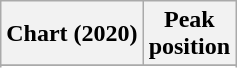<table class="wikitable sortable plainrowheaders" style="text-align:center">
<tr>
<th scope="col">Chart (2020)</th>
<th scope="col">Peak<br>position</th>
</tr>
<tr>
</tr>
<tr>
</tr>
<tr>
</tr>
</table>
